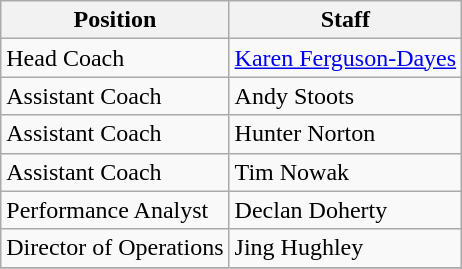<table class="wikitable">
<tr>
<th>Position</th>
<th>Staff</th>
</tr>
<tr>
<td>Head Coach</td>
<td><a href='#'>Karen Ferguson-Dayes</a></td>
</tr>
<tr>
<td>Assistant Coach</td>
<td>Andy Stoots</td>
</tr>
<tr>
<td>Assistant Coach</td>
<td>Hunter Norton</td>
</tr>
<tr>
<td>Assistant Coach</td>
<td>Tim Nowak</td>
</tr>
<tr>
<td>Performance Analyst</td>
<td>Declan Doherty</td>
</tr>
<tr>
<td>Director of Operations</td>
<td>Jing Hughley</td>
</tr>
<tr>
</tr>
</table>
